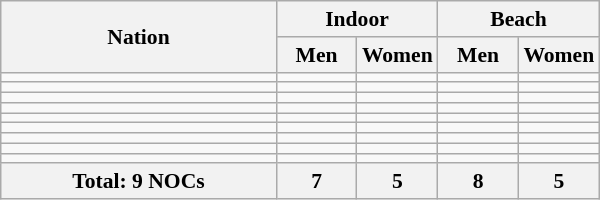<table class="wikitable sortable" width=400 style="text-align:center; font-size:90%">
<tr>
<th rowspan="2">Nation</th>
<th width="94" colspan="2">Indoor</th>
<th width="94" colspan="2">Beach</th>
</tr>
<tr>
<th width="47">Men</th>
<th width="47">Women</th>
<th width="47">Men</th>
<th width="47">Women</th>
</tr>
<tr>
<td style="text-align:left;"></td>
<td></td>
<td></td>
<td></td>
<td></td>
</tr>
<tr>
<td style="text-align:left;"></td>
<td></td>
<td></td>
<td></td>
<td></td>
</tr>
<tr>
<td style="text-align:left;"></td>
<td></td>
<td></td>
<td></td>
<td></td>
</tr>
<tr>
<td style="text-align:left;"></td>
<td></td>
<td></td>
<td></td>
<td></td>
</tr>
<tr>
<td style="text-align:left;"></td>
<td></td>
<td></td>
<td></td>
<td></td>
</tr>
<tr>
<td style="text-align:left;"></td>
<td></td>
<td></td>
<td></td>
<td></td>
</tr>
<tr>
<td style="text-align:left;"></td>
<td></td>
<td></td>
<td></td>
<td></td>
</tr>
<tr>
<td style="text-align:left;"></td>
<td></td>
<td></td>
<td></td>
<td></td>
</tr>
<tr>
<td style="text-align:left;"></td>
<td></td>
<td></td>
<td></td>
<td></td>
</tr>
<tr>
<th>Total: 9 NOCs</th>
<th>7</th>
<th>5</th>
<th>8</th>
<th>5</th>
</tr>
</table>
